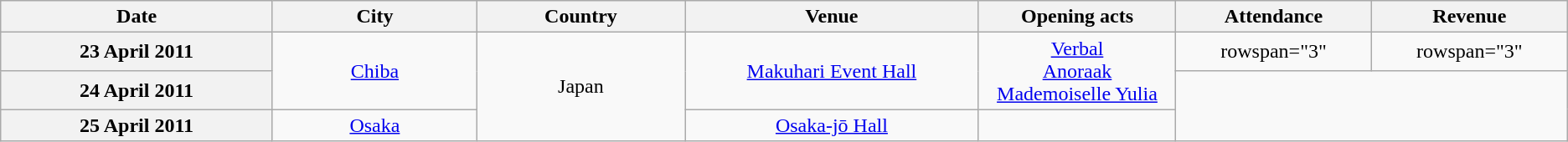<table class="wikitable plainrowheaders" style="text-align:center;">
<tr>
<th scope="col" style="width:15em;">Date</th>
<th scope="col" style="width:11em;">City</th>
<th scope="col" style="width:11em;">Country</th>
<th scope="col" style="width:16em;">Venue</th>
<th scope="col" style="width:10em;">Opening acts</th>
<th scope="col" style="width:10em;">Attendance</th>
<th scope="col" style="width:10em;">Revenue</th>
</tr>
<tr>
<th scope="row">23 April 2011</th>
<td rowspan="2"><a href='#'>Chiba</a></td>
<td rowspan="3">Japan</td>
<td rowspan="2"><a href='#'>Makuhari Event Hall</a></td>
<td rowspan="2"><a href='#'>Verbal</a><br><a href='#'>Anoraak</a><br><a href='#'>Mademoiselle Yulia</a></td>
<td>rowspan="3" </td>
<td>rowspan="3" </td>
</tr>
<tr>
<th scope="row">24 April 2011</th>
</tr>
<tr>
<th scope="row">25 April 2011</th>
<td><a href='#'>Osaka</a></td>
<td><a href='#'>Osaka-jō Hall</a></td>
<td></td>
</tr>
</table>
